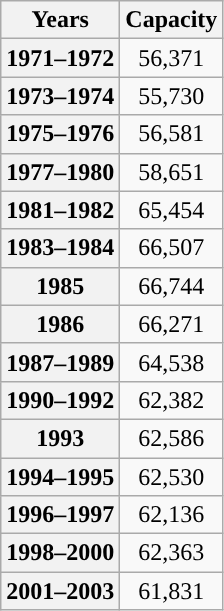<table class="wikitable">
<tr>
<th scope="row">Years</th>
<th scope="row">Capacity</th>
</tr>
<tr>
<th scope="row">1971–1972</th>
<td style="text-align:center">56,371</td>
</tr>
<tr>
<th scope="row">1973–1974</th>
<td style="text-align:center">55,730</td>
</tr>
<tr>
<th scope="row">1975–1976</th>
<td style="text-align:center">56,581</td>
</tr>
<tr>
<th scope="row">1977–1980</th>
<td style="text-align:center">58,651</td>
</tr>
<tr>
<th scope="row">1981–1982</th>
<td style="text-align:center">65,454</td>
</tr>
<tr>
<th scope="row">1983–1984</th>
<td style="text-align:center">66,507</td>
</tr>
<tr>
<th scope="row">1985</th>
<td style="text-align:center">66,744</td>
</tr>
<tr>
<th scope="row">1986</th>
<td style="text-align:center">66,271</td>
</tr>
<tr>
<th scope="row">1987–1989</th>
<td style="text-align:center">64,538</td>
</tr>
<tr>
<th scope="row">1990–1992</th>
<td style="text-align:center">62,382</td>
</tr>
<tr>
<th scope="row">1993</th>
<td style="text-align:center">62,586</td>
</tr>
<tr>
<th scope="row">1994–1995</th>
<td style="text-align:center">62,530</td>
</tr>
<tr>
<th scope="row">1996–1997</th>
<td style="text-align:center">62,136</td>
</tr>
<tr>
<th scope="row">1998–2000</th>
<td style="text-align:center">62,363</td>
</tr>
<tr>
<th scope="row">2001–2003</th>
<td style="text-align:center">61,831</td>
</tr>
</table>
